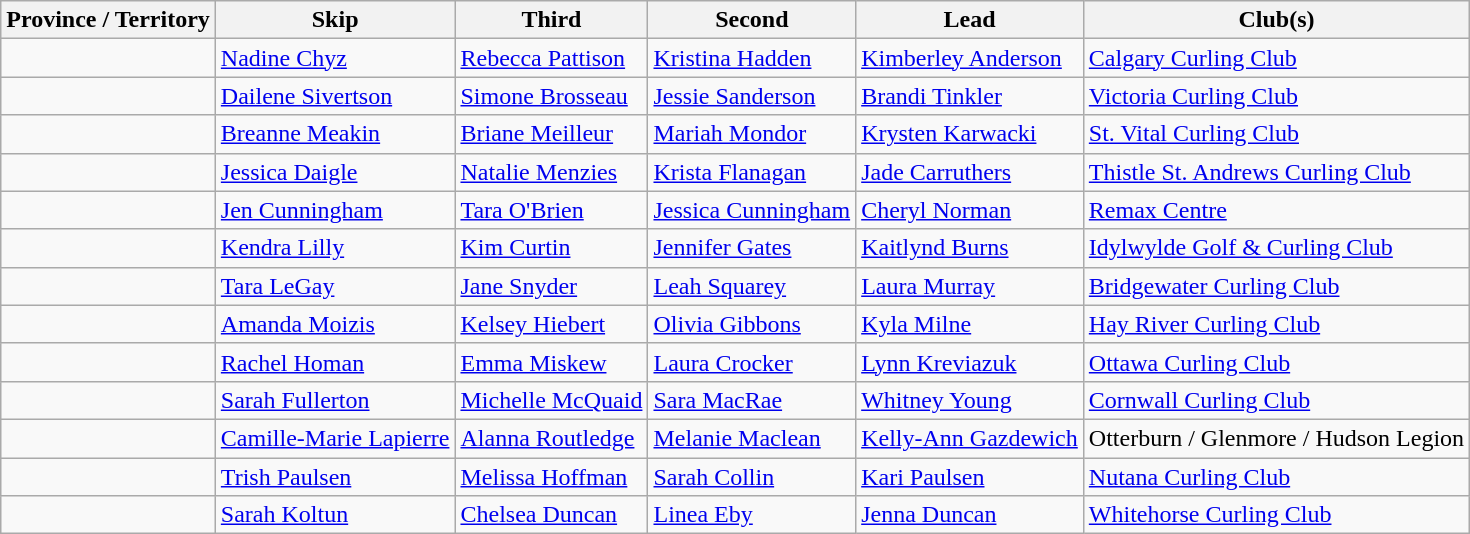<table class="wikitable">
<tr>
<th>Province / Territory</th>
<th>Skip</th>
<th>Third</th>
<th>Second</th>
<th>Lead</th>
<th>Club(s)</th>
</tr>
<tr>
<td></td>
<td><a href='#'>Nadine Chyz</a></td>
<td><a href='#'>Rebecca Pattison</a></td>
<td><a href='#'>Kristina Hadden</a></td>
<td><a href='#'>Kimberley Anderson</a></td>
<td><a href='#'>Calgary Curling Club</a></td>
</tr>
<tr>
<td></td>
<td><a href='#'>Dailene Sivertson</a></td>
<td><a href='#'>Simone Brosseau</a></td>
<td><a href='#'>Jessie Sanderson</a></td>
<td><a href='#'>Brandi Tinkler</a></td>
<td><a href='#'>Victoria Curling Club</a></td>
</tr>
<tr>
<td></td>
<td><a href='#'>Breanne Meakin</a></td>
<td><a href='#'>Briane Meilleur</a></td>
<td><a href='#'>Mariah Mondor</a></td>
<td><a href='#'>Krysten Karwacki</a></td>
<td><a href='#'>St. Vital Curling Club</a></td>
</tr>
<tr>
<td></td>
<td><a href='#'>Jessica Daigle</a></td>
<td><a href='#'>Natalie Menzies</a></td>
<td><a href='#'>Krista Flanagan</a></td>
<td><a href='#'>Jade Carruthers</a></td>
<td><a href='#'>Thistle St. Andrews Curling Club</a></td>
</tr>
<tr>
<td></td>
<td><a href='#'>Jen Cunningham</a></td>
<td><a href='#'>Tara O'Brien</a></td>
<td><a href='#'>Jessica Cunningham</a></td>
<td><a href='#'>Cheryl Norman</a></td>
<td><a href='#'>Remax Centre</a></td>
</tr>
<tr>
<td></td>
<td><a href='#'>Kendra Lilly</a></td>
<td><a href='#'>Kim Curtin</a></td>
<td><a href='#'>Jennifer Gates</a></td>
<td><a href='#'>Kaitlynd Burns</a></td>
<td><a href='#'>Idylwylde Golf & Curling Club</a></td>
</tr>
<tr>
<td></td>
<td><a href='#'>Tara LeGay</a></td>
<td><a href='#'>Jane Snyder</a></td>
<td><a href='#'>Leah Squarey</a></td>
<td><a href='#'>Laura Murray</a></td>
<td><a href='#'>Bridgewater Curling Club</a></td>
</tr>
<tr>
<td></td>
<td><a href='#'>Amanda Moizis</a></td>
<td><a href='#'>Kelsey Hiebert</a></td>
<td><a href='#'>Olivia Gibbons</a></td>
<td><a href='#'>Kyla Milne</a></td>
<td><a href='#'>Hay River Curling Club</a></td>
</tr>
<tr>
<td></td>
<td><a href='#'>Rachel Homan</a></td>
<td><a href='#'>Emma Miskew</a></td>
<td><a href='#'>Laura Crocker</a></td>
<td><a href='#'>Lynn Kreviazuk</a></td>
<td><a href='#'>Ottawa Curling Club</a></td>
</tr>
<tr>
<td></td>
<td><a href='#'>Sarah Fullerton</a></td>
<td><a href='#'>Michelle McQuaid</a></td>
<td><a href='#'>Sara MacRae</a></td>
<td><a href='#'>Whitney Young</a></td>
<td><a href='#'>Cornwall Curling Club</a></td>
</tr>
<tr>
<td></td>
<td><a href='#'>Camille-Marie Lapierre</a></td>
<td><a href='#'>Alanna Routledge</a></td>
<td><a href='#'>Melanie Maclean</a></td>
<td><a href='#'>Kelly-Ann Gazdewich</a></td>
<td>Otterburn / Glenmore / Hudson Legion</td>
</tr>
<tr>
<td></td>
<td><a href='#'>Trish Paulsen</a></td>
<td><a href='#'>Melissa Hoffman</a></td>
<td><a href='#'>Sarah Collin</a></td>
<td><a href='#'>Kari Paulsen</a></td>
<td><a href='#'>Nutana Curling Club</a></td>
</tr>
<tr>
<td></td>
<td><a href='#'>Sarah Koltun</a></td>
<td><a href='#'>Chelsea Duncan</a></td>
<td><a href='#'>Linea Eby</a></td>
<td><a href='#'>Jenna Duncan</a></td>
<td><a href='#'>Whitehorse Curling Club</a></td>
</tr>
</table>
